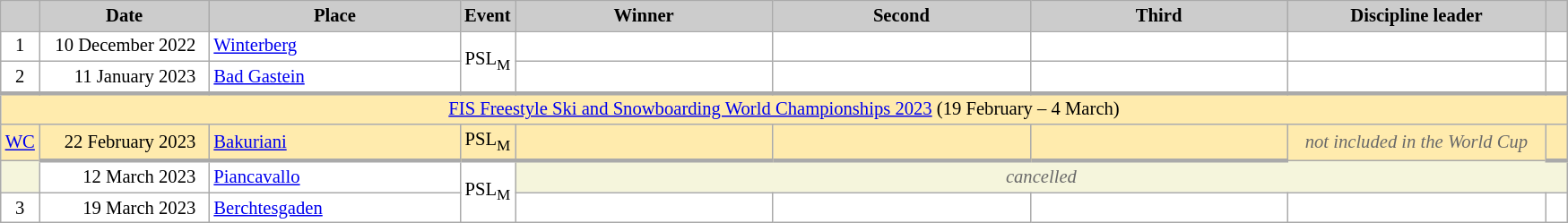<table class="wikitable plainrowheaders" style="background:#fff; font-size:86%; line-height:16px; border:grey solid 1px; border-collapse:collapse;">
<tr>
<th scope="col" style="background:#ccc; width=30 px;"></th>
<th scope="col" style="background:#ccc; width:120px;">Date</th>
<th scope="col" style="background:#ccc; width:180px;">Place</th>
<th scope="col" style="background:#ccc; width:30px;">Event</th>
<th scope="col" style="background:#ccc; width:185px;">Winner</th>
<th scope="col" style="background:#ccc; width:185px;">Second</th>
<th scope="col" style="background:#ccc; width:185px;">Third</th>
<th scope="col" style="background:#ccc; width:185px;">Discipline leader</th>
<th scope="col" style="background:#ccc; width:10px;"></th>
</tr>
<tr>
<td align="center">1</td>
<td align="right">10 December 2022  </td>
<td> <a href='#'>Winterberg</a></td>
<td rowspan=2 align="center">PSL<sub>M </sub></td>
<td></td>
<td></td>
<td></td>
<td></td>
<td></td>
</tr>
<tr>
<td align="center">2</td>
<td align="right">11 January 2023  </td>
<td> <a href='#'>Bad Gastein</a></td>
<td></td>
<td></td>
<td></td>
<td></td>
<td></td>
</tr>
<tr style="background:#FFEBAD">
<td align=center style="border-top-width:3px" colspan=11><a href='#'>FIS Freestyle Ski and Snowboarding World Championships 2023</a> (19 February – 4 March)</td>
</tr>
<tr style="background:#FFEBAD">
<td align="center" style=color:#696969 style="border-bottom-width:3px"><a href='#'>WC</a></td>
<td style="border-bottom-width:3px" align="right">22 February 2023  </td>
<td style="border-bottom-width:3px"> <a href='#'>Bakuriani</a></td>
<td style="border-bottom-width:3px" align="center">PSL<sub>M </sub></td>
<td style="border-bottom-width:3px"></td>
<td style="border-bottom-width:3px"></td>
<td style="border-bottom-width:3px"></td>
<td align="center" style=color:#696969 style="border-bottom-width:3px"><em>not included in the World Cup</em></td>
<td style="border-bottom-width:3px"></td>
</tr>
<tr>
<td bgcolor="F5F5DC"></td>
<td align="right">12 March 2023  </td>
<td> <a href='#'>Piancavallo</a></td>
<td rowspan=2 align="center">PSL<sub>M </sub></td>
<td colspan=5 align=center bgcolor="F5F5DC" style=color:#696969><em>cancelled</em></td>
</tr>
<tr>
<td align="center">3</td>
<td align="right">19 March 2023  </td>
<td> <a href='#'>Berchtesgaden</a></td>
<td></td>
<td></td>
<td></td>
<td></td>
<td></td>
</tr>
</table>
